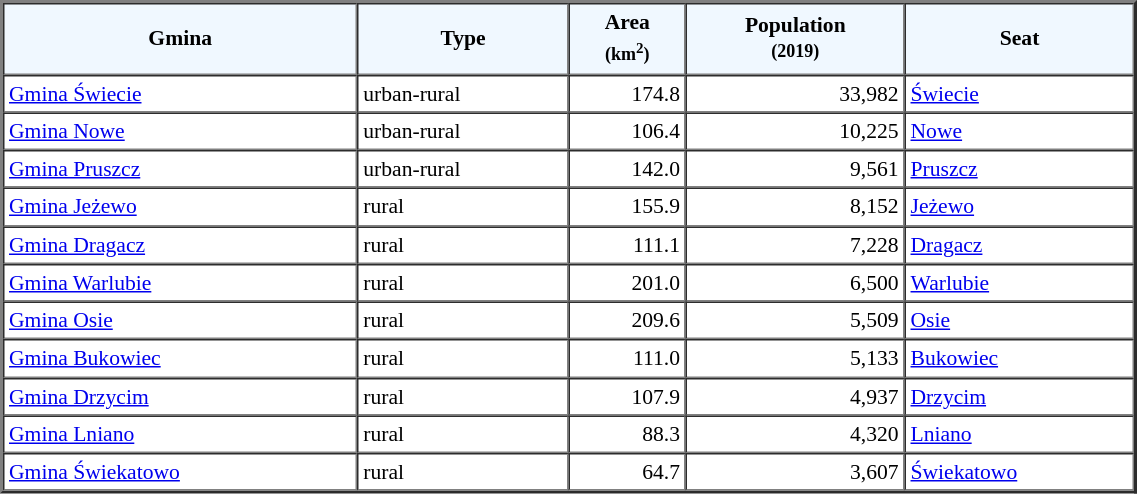<table width="60%" border="2" cellpadding="3" cellspacing="0" style="font-size:90%;line-height:120%;">
<tr bgcolor="F0F8FF">
<td style="text-align:center;"><strong>Gmina</strong></td>
<td style="text-align:center;"><strong>Type</strong></td>
<td style="text-align:center;"><strong>Area<br><small>(km<sup>2</sup>)</small></strong></td>
<td style="text-align:center;"><strong>Population<br><small>(2019)</small></strong></td>
<td style="text-align:center;"><strong>Seat</strong></td>
</tr>
<tr>
<td><a href='#'>Gmina Świecie</a></td>
<td>urban-rural</td>
<td style="text-align:right;">174.8</td>
<td style="text-align:right;">33,982</td>
<td><a href='#'>Świecie</a></td>
</tr>
<tr>
<td><a href='#'>Gmina Nowe</a></td>
<td>urban-rural</td>
<td style="text-align:right;">106.4</td>
<td style="text-align:right;">10,225</td>
<td><a href='#'>Nowe</a></td>
</tr>
<tr>
<td><a href='#'>Gmina Pruszcz</a></td>
<td>urban-rural</td>
<td style="text-align:right;">142.0</td>
<td style="text-align:right;">9,561</td>
<td><a href='#'>Pruszcz</a></td>
</tr>
<tr>
<td><a href='#'>Gmina Jeżewo</a></td>
<td>rural</td>
<td style="text-align:right;">155.9</td>
<td style="text-align:right;">8,152</td>
<td><a href='#'>Jeżewo</a></td>
</tr>
<tr>
<td><a href='#'>Gmina Dragacz</a></td>
<td>rural</td>
<td style="text-align:right;">111.1</td>
<td style="text-align:right;">7,228</td>
<td><a href='#'>Dragacz</a></td>
</tr>
<tr>
<td><a href='#'>Gmina Warlubie</a></td>
<td>rural</td>
<td style="text-align:right;">201.0</td>
<td style="text-align:right;">6,500</td>
<td><a href='#'>Warlubie</a></td>
</tr>
<tr>
<td><a href='#'>Gmina Osie</a></td>
<td>rural</td>
<td style="text-align:right;">209.6</td>
<td style="text-align:right;">5,509</td>
<td><a href='#'>Osie</a></td>
</tr>
<tr>
<td><a href='#'>Gmina Bukowiec</a></td>
<td>rural</td>
<td style="text-align:right;">111.0</td>
<td style="text-align:right;">5,133</td>
<td><a href='#'>Bukowiec</a></td>
</tr>
<tr>
<td><a href='#'>Gmina Drzycim</a></td>
<td>rural</td>
<td style="text-align:right;">107.9</td>
<td style="text-align:right;">4,937</td>
<td><a href='#'>Drzycim</a></td>
</tr>
<tr>
<td><a href='#'>Gmina Lniano</a></td>
<td>rural</td>
<td style="text-align:right;">88.3</td>
<td style="text-align:right;">4,320</td>
<td><a href='#'>Lniano</a></td>
</tr>
<tr>
<td><a href='#'>Gmina Świekatowo</a></td>
<td>rural</td>
<td style="text-align:right;">64.7</td>
<td style="text-align:right;">3,607</td>
<td><a href='#'>Świekatowo</a></td>
</tr>
<tr>
</tr>
</table>
